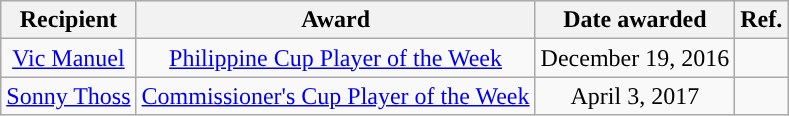<table class="wikitable sortable sortable" style="text-align: center">
<tr>
<th>Recipient</th>
<th>Award</th>
<th>Date awarded</th>
<th>Ref.</th>
</tr>
<tr>
<td><a href='#'>Vic Manuel</a></td>
<td><a href='#'>Philippine Cup Player of the Week</a></td>
<td>December 19, 2016</td>
<td align=center></td>
</tr>
<tr>
<td><a href='#'>Sonny Thoss</a></td>
<td><a href='#'>Commissioner's Cup Player of the Week</a></td>
<td>April 3, 2017</td>
<td align=center></td>
</tr>
</table>
